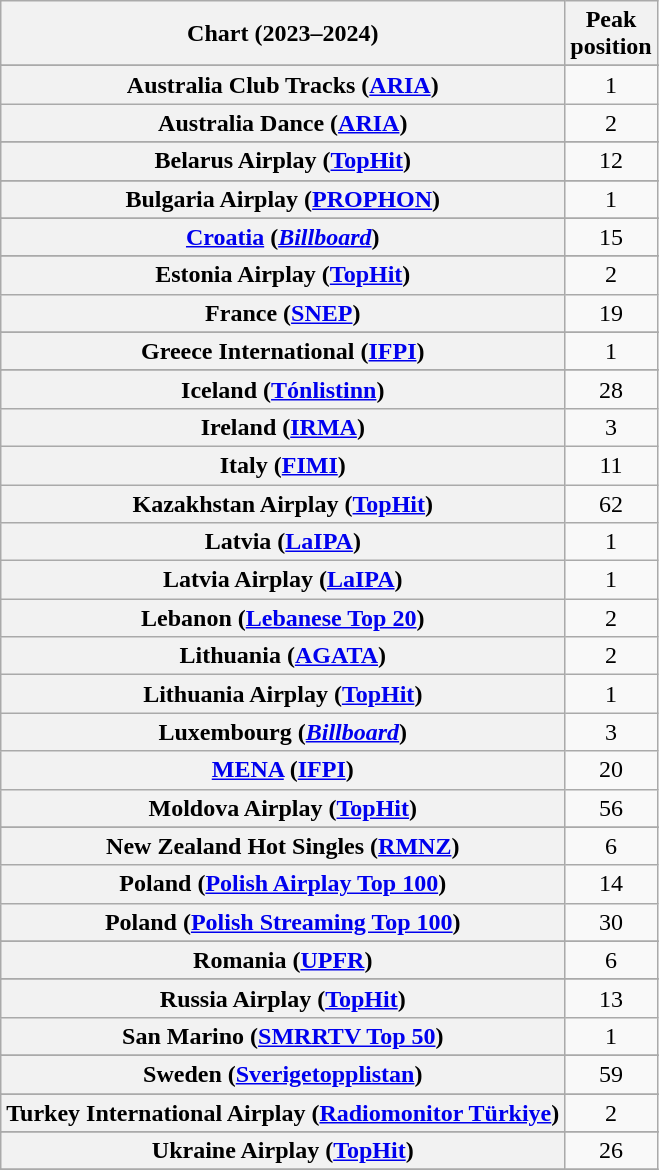<table class="wikitable sortable plainrowheaders" style="text-align:center;">
<tr>
<th scope="col">Chart (2023–2024)</th>
<th scope="col">Peak<br>position</th>
</tr>
<tr>
</tr>
<tr>
<th scope="row">Australia Club Tracks (<a href='#'>ARIA</a>)</th>
<td>1</td>
</tr>
<tr>
<th scope="row">Australia Dance (<a href='#'>ARIA</a>)</th>
<td>2</td>
</tr>
<tr>
</tr>
<tr>
<th scope="row">Belarus Airplay (<a href='#'>TopHit</a>)</th>
<td>12</td>
</tr>
<tr>
</tr>
<tr>
</tr>
<tr>
<th scope="row">Bulgaria Airplay (<a href='#'>PROPHON</a>)</th>
<td>1</td>
</tr>
<tr>
</tr>
<tr>
</tr>
<tr>
</tr>
<tr>
<th scope="row"><a href='#'>Croatia</a> (<em><a href='#'>Billboard</a></em>)</th>
<td>15</td>
</tr>
<tr>
</tr>
<tr>
</tr>
<tr>
<th scope="row">Estonia Airplay (<a href='#'>TopHit</a>)</th>
<td>2</td>
</tr>
<tr>
<th scope="row">France (<a href='#'>SNEP</a>)</th>
<td>19</td>
</tr>
<tr>
</tr>
<tr>
</tr>
<tr>
<th scope="row">Greece International (<a href='#'>IFPI</a>)</th>
<td>1</td>
</tr>
<tr>
</tr>
<tr>
</tr>
<tr>
<th scope="row">Iceland (<a href='#'>Tónlistinn</a>)</th>
<td>28</td>
</tr>
<tr>
<th scope="row">Ireland (<a href='#'>IRMA</a>)</th>
<td>3</td>
</tr>
<tr>
<th scope="row">Italy (<a href='#'>FIMI</a>)</th>
<td>11</td>
</tr>
<tr>
<th scope="row">Kazakhstan Airplay (<a href='#'>TopHit</a>)</th>
<td>62</td>
</tr>
<tr>
<th scope="row">Latvia (<a href='#'>LaIPA</a>)</th>
<td>1</td>
</tr>
<tr>
<th scope="row">Latvia Airplay (<a href='#'>LaIPA</a>)</th>
<td>1</td>
</tr>
<tr>
<th scope="row">Lebanon (<a href='#'>Lebanese Top 20</a>)</th>
<td>2</td>
</tr>
<tr>
<th scope="row">Lithuania (<a href='#'>AGATA</a>)</th>
<td>2</td>
</tr>
<tr>
<th scope="row">Lithuania Airplay (<a href='#'>TopHit</a>)</th>
<td>1</td>
</tr>
<tr>
<th scope="row">Luxembourg (<em><a href='#'>Billboard</a></em>)</th>
<td>3</td>
</tr>
<tr>
<th scope="row"><a href='#'>MENA</a> (<a href='#'>IFPI</a>)</th>
<td>20</td>
</tr>
<tr>
<th scope="row">Moldova Airplay (<a href='#'>TopHit</a>)</th>
<td>56</td>
</tr>
<tr>
</tr>
<tr>
</tr>
<tr>
<th scope="row">New Zealand Hot Singles (<a href='#'>RMNZ</a>)</th>
<td>6</td>
</tr>
<tr>
<th scope="row">Poland (<a href='#'>Polish Airplay Top 100</a>)</th>
<td>14</td>
</tr>
<tr>
<th scope="row">Poland (<a href='#'>Polish Streaming Top 100</a>)</th>
<td>30</td>
</tr>
<tr>
</tr>
<tr>
<th scope="row">Romania (<a href='#'>UPFR</a>)</th>
<td>6</td>
</tr>
<tr>
</tr>
<tr>
<th scope="row">Russia Airplay (<a href='#'>TopHit</a>)</th>
<td>13</td>
</tr>
<tr>
<th scope="row">San Marino (<a href='#'>SMRRTV Top 50</a>)</th>
<td>1</td>
</tr>
<tr>
</tr>
<tr>
</tr>
<tr>
<th scope="row">Sweden (<a href='#'>Sverigetopplistan</a>)</th>
<td>59</td>
</tr>
<tr>
</tr>
<tr>
<th scope="row">Turkey International Airplay (<a href='#'>Radiomonitor Türkiye</a>)</th>
<td>2</td>
</tr>
<tr>
</tr>
<tr>
</tr>
<tr>
</tr>
<tr>
<th scope="row">Ukraine Airplay (<a href='#'>TopHit</a>)</th>
<td>26</td>
</tr>
<tr>
</tr>
</table>
